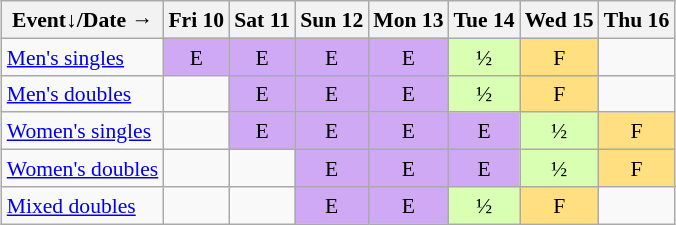<table class="wikitable" style="margin:0.5em auto; font-size:90%; line-height:1.25em;">
<tr style="text-align:center;">
<th>Event↓/Date →</th>
<th>Fri 10</th>
<th>Sat 11</th>
<th>Sun 12</th>
<th>Mon 13</th>
<th>Tue 14</th>
<th>Wed 15</th>
<th>Thu 16</th>
</tr>
<tr style="text-align:center;">
<td style="text-align:left;"><a href='#'>Men's singles</a></td>
<td style="background-color:#D0A9F5;">E</td>
<td style="background-color:#D0A9F5;">E</td>
<td style="background-color:#D0A9F5;">E</td>
<td style="background-color:#D0A9F5;">E</td>
<td style="background-color:#D9FFB2;">½</td>
<td style="background-color:#FFDF80;">F</td>
<td></td>
</tr>
<tr style="text-align:center;">
<td style="text-align:left;"><a href='#'>Men's doubles</a></td>
<td></td>
<td style="background-color:#D0A9F5;">E</td>
<td style="background-color:#D0A9F5;">E</td>
<td style="background-color:#D0A9F5;">E</td>
<td style="background-color:#D9FFB2;">½</td>
<td style="background-color:#FFDF80;">F</td>
<td></td>
</tr>
<tr style="text-align:center;">
<td style="text-align:left;"><a href='#'>Women's singles</a></td>
<td></td>
<td style="background-color:#D0A9F5;">E</td>
<td style="background-color:#D0A9F5;">E</td>
<td style="background-color:#D0A9F5;">E</td>
<td style="background-color:#D0A9F5;">E</td>
<td style="background-color:#D9FFB2;">½</td>
<td style="background-color:#FFDF80;">F</td>
</tr>
<tr style="text-align:center;">
<td style="text-align:left;"><a href='#'>Women's doubles</a></td>
<td></td>
<td></td>
<td style="background-color:#D0A9F5;">E</td>
<td style="background-color:#D0A9F5;">E</td>
<td style="background-color:#D0A9F5;">E</td>
<td style="background-color:#D9FFB2;">½</td>
<td style="background-color:#FFDF80;">F</td>
</tr>
<tr style="text-align:center;">
<td style="text-align:left;"><a href='#'>Mixed doubles</a></td>
<td></td>
<td></td>
<td style="background-color:#D0A9F5;">E</td>
<td style="background-color:#D0A9F5;">E</td>
<td style="background-color:#D9FFB2;">½</td>
<td style="background-color:#FFDF80;">F</td>
<td></td>
</tr>
</table>
